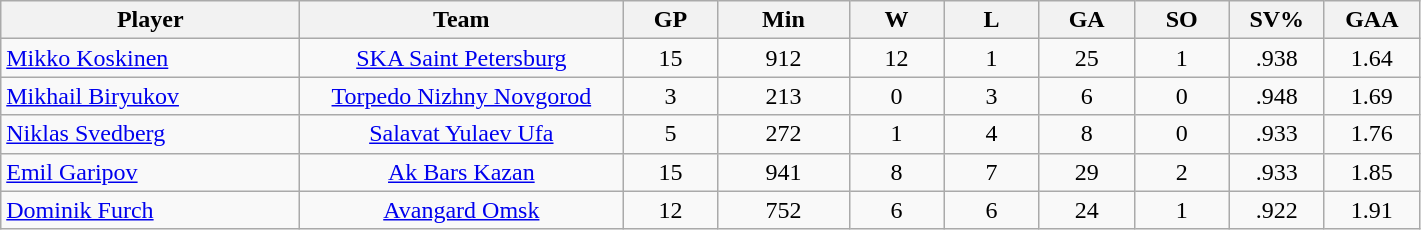<table class="wikitable sortable" style="text-align:center;">
<tr>
<th style="width: 12em;">Player</th>
<th style="width: 13em;">Team</th>
<th style="width: 3.5em;">GP</th>
<th style="width: 5em;">Min</th>
<th style="width: 3.5em;">W</th>
<th style="width: 3.5em;">L</th>
<th style="width: 3.5em;">GA</th>
<th style="width: 3.5em;">SO</th>
<th style="width: 3.5em;">SV%</th>
<th style="width: 3.5em;">GAA</th>
</tr>
<tr>
<td align=left><a href='#'>Mikko Koskinen</a></td>
<td><a href='#'>SKA Saint Petersburg</a></td>
<td>15</td>
<td>912</td>
<td>12</td>
<td>1</td>
<td>25</td>
<td>1</td>
<td>.938</td>
<td>1.64</td>
</tr>
<tr>
<td align=left><a href='#'>Mikhail Biryukov</a></td>
<td><a href='#'>Torpedo Nizhny Novgorod</a></td>
<td>3</td>
<td>213</td>
<td>0</td>
<td>3</td>
<td>6</td>
<td>0</td>
<td>.948</td>
<td>1.69</td>
</tr>
<tr>
<td align=left><a href='#'>Niklas Svedberg</a></td>
<td><a href='#'>Salavat Yulaev Ufa</a></td>
<td>5</td>
<td>272</td>
<td>1</td>
<td>4</td>
<td>8</td>
<td>0</td>
<td>.933</td>
<td>1.76</td>
</tr>
<tr>
<td align=left><a href='#'>Emil Garipov</a></td>
<td><a href='#'>Ak Bars Kazan</a></td>
<td>15</td>
<td>941</td>
<td>8</td>
<td>7</td>
<td>29</td>
<td>2</td>
<td>.933</td>
<td>1.85</td>
</tr>
<tr>
<td align=left><a href='#'>Dominik Furch</a></td>
<td><a href='#'>Avangard Omsk</a></td>
<td>12</td>
<td>752</td>
<td>6</td>
<td>6</td>
<td>24</td>
<td>1</td>
<td>.922</td>
<td>1.91</td>
</tr>
</table>
